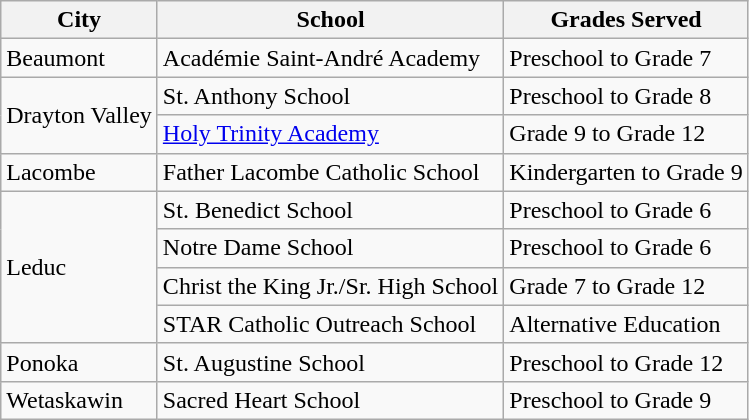<table class="wikitable">
<tr>
<th>City</th>
<th>School</th>
<th>Grades Served</th>
</tr>
<tr>
<td>Beaumont</td>
<td>Académie Saint-André Academy</td>
<td>Preschool to Grade 7</td>
</tr>
<tr>
<td rowspan=2>Drayton Valley</td>
<td>St. Anthony School</td>
<td>Preschool to Grade 8</td>
</tr>
<tr>
<td><a href='#'>Holy Trinity Academy</a></td>
<td>Grade 9 to Grade 12</td>
</tr>
<tr>
<td>Lacombe</td>
<td>Father Lacombe Catholic School</td>
<td>Kindergarten to Grade 9</td>
</tr>
<tr>
<td rowspan=4>Leduc</td>
<td>St. Benedict School</td>
<td>Preschool to Grade 6</td>
</tr>
<tr>
<td>Notre Dame School</td>
<td>Preschool to Grade 6</td>
</tr>
<tr>
<td>Christ the King Jr./Sr. High School</td>
<td>Grade 7 to Grade 12</td>
</tr>
<tr>
<td>STAR Catholic Outreach School</td>
<td>Alternative Education</td>
</tr>
<tr>
<td>Ponoka</td>
<td>St. Augustine School</td>
<td>Preschool to Grade 12</td>
</tr>
<tr>
<td>Wetaskawin</td>
<td>Sacred Heart School</td>
<td>Preschool to Grade 9</td>
</tr>
</table>
